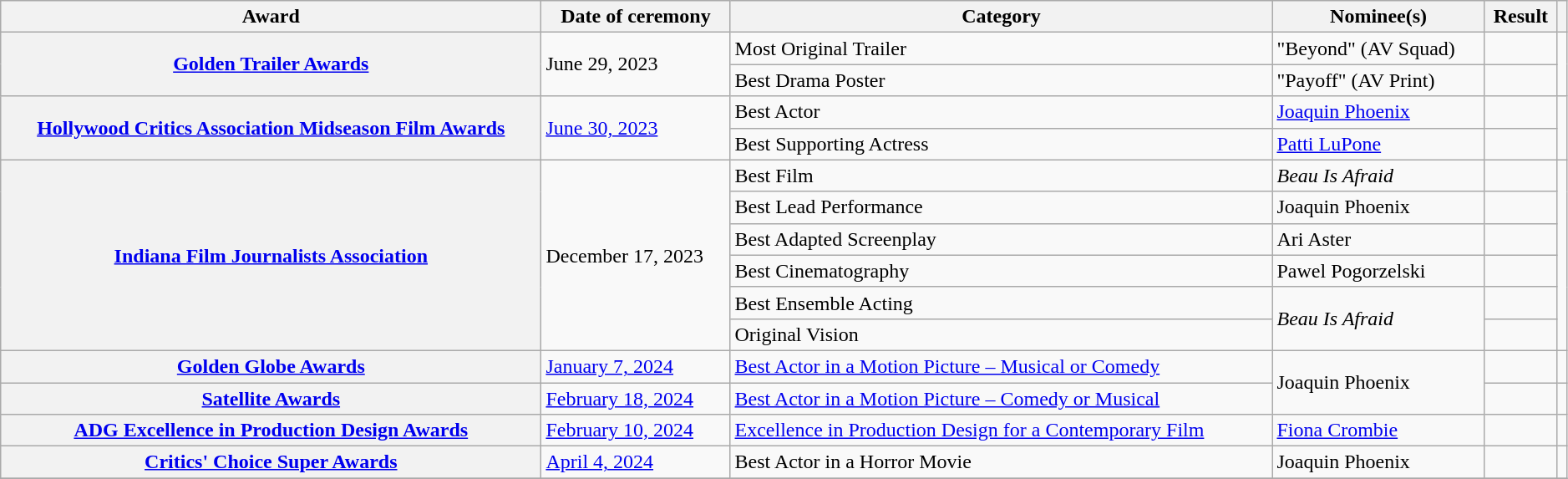<table class="wikitable sortable plainrowheaders" style="width: 99%">
<tr>
<th scope="col">Award</th>
<th scope="col">Date of ceremony</th>
<th scope="col">Category</th>
<th scope="col">Nominee(s)</th>
<th scope="col">Result</th>
<th scope="col" class="unsortable"></th>
</tr>
<tr>
<th scope="row" rowspan="2"><a href='#'>Golden Trailer Awards</a></th>
<td rowspan="2">June 29, 2023</td>
<td>Most Original Trailer</td>
<td>"Beyond" (AV Squad)</td>
<td></td>
<td rowspan="2" style="text-align:center;"></td>
</tr>
<tr>
<td>Best Drama Poster</td>
<td>"Payoff" (AV Print)</td>
<td></td>
</tr>
<tr>
<th scope="row" rowspan="2"><a href='#'>Hollywood Critics Association Midseason Film Awards</a></th>
<td rowspan="2"><a href='#'>June 30, 2023</a></td>
<td>Best Actor</td>
<td><a href='#'>Joaquin Phoenix</a></td>
<td></td>
<td rowspan="2" align="center"></td>
</tr>
<tr>
<td>Best Supporting Actress</td>
<td><a href='#'>Patti LuPone</a></td>
<td></td>
</tr>
<tr>
<th rowspan="6" scope="row"><a href='#'>Indiana Film Journalists Association</a></th>
<td rowspan="6">December 17, 2023</td>
<td>Best Film</td>
<td><em>Beau Is Afraid</em></td>
<td></td>
<td rowspan="6" align="center"><br></td>
</tr>
<tr>
<td>Best Lead Performance</td>
<td>Joaquin Phoenix</td>
<td></td>
</tr>
<tr>
<td>Best Adapted Screenplay</td>
<td>Ari Aster</td>
<td></td>
</tr>
<tr>
<td>Best Cinematography</td>
<td>Pawel Pogorzelski</td>
<td></td>
</tr>
<tr>
<td>Best Ensemble Acting</td>
<td rowspan="2"><em>Beau Is Afraid</em></td>
<td></td>
</tr>
<tr>
<td>Original Vision</td>
<td></td>
</tr>
<tr>
<th scope="row"><a href='#'>Golden Globe Awards</a></th>
<td><a href='#'>January 7, 2024</a></td>
<td><a href='#'>Best Actor in a Motion Picture – Musical or Comedy</a></td>
<td rowspan="2">Joaquin Phoenix</td>
<td></td>
<td align="center"></td>
</tr>
<tr>
<th scope="row"><a href='#'>Satellite Awards</a></th>
<td><a href='#'>February 18, 2024</a></td>
<td><a href='#'>Best Actor in a Motion Picture – Comedy or Musical</a></td>
<td></td>
<td align="center"></td>
</tr>
<tr>
<th scope="row"><a href='#'>ADG Excellence in Production Design Awards</a></th>
<td><a href='#'>February 10, 2024</a></td>
<td><a href='#'>Excellence in Production Design for a Contemporary Film</a></td>
<td><a href='#'>Fiona Crombie</a></td>
<td></td>
<td align="center"></td>
</tr>
<tr>
<th scope="row"><a href='#'>Critics' Choice Super Awards</a></th>
<td><a href='#'>April 4, 2024</a></td>
<td>Best Actor in a Horror Movie</td>
<td>Joaquin Phoenix</td>
<td></td>
<td style="text-align:center;"></td>
</tr>
<tr>
</tr>
</table>
